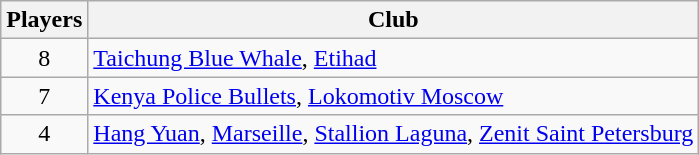<table class="wikitable">
<tr>
<th>Players</th>
<th>Club</th>
</tr>
<tr>
<td align="center">8</td>
<td> <a href='#'>Taichung Blue Whale</a>,  <a href='#'>Etihad</a></td>
</tr>
<tr>
<td align="center">7</td>
<td> <a href='#'>Kenya Police Bullets</a>,  <a href='#'>Lokomotiv Moscow</a></td>
</tr>
<tr>
<td align="center">4</td>
<td> <a href='#'>Hang Yuan</a>,  <a href='#'>Marseille</a>,  <a href='#'>Stallion Laguna</a>,  <a href='#'>Zenit Saint Petersburg</a></td>
</tr>
</table>
